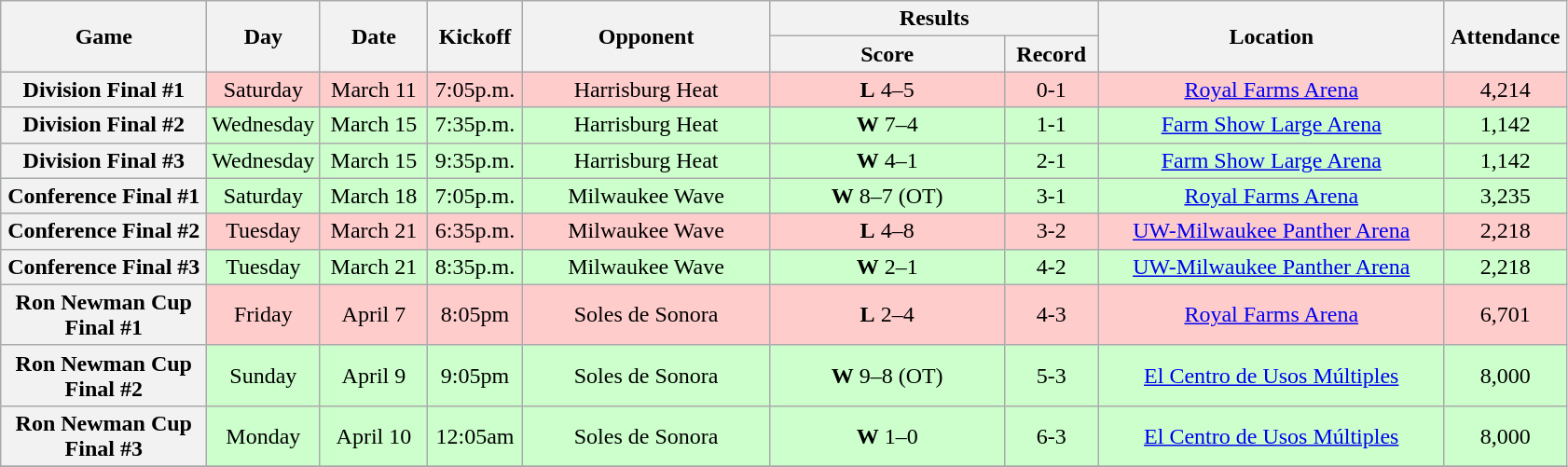<table class="wikitable">
<tr>
<th rowspan="2" width="140">Game</th>
<th rowspan="2" width="70">Day</th>
<th rowspan="2" width="70">Date</th>
<th rowspan="2" width="60">Kickoff</th>
<th rowspan="2" width="170">Opponent</th>
<th colspan="2" width="220">Results</th>
<th rowspan="2" width="240">Location</th>
<th rowspan="2" width="80">Attendance</th>
</tr>
<tr>
<th width="160">Score</th>
<th width="60">Record</th>
</tr>
<tr align="center" bgcolor="#FFCCCC">
<th>Division Final #1</th>
<td>Saturday</td>
<td>March 11</td>
<td>7:05p.m.</td>
<td>Harrisburg Heat</td>
<td><strong>L</strong> 4–5</td>
<td>0-1</td>
<td><a href='#'>Royal Farms Arena</a></td>
<td>4,214</td>
</tr>
<tr align="center" bgcolor="#CCFFCC">
<th>Division Final #2</th>
<td>Wednesday</td>
<td>March 15</td>
<td>7:35p.m.</td>
<td>Harrisburg Heat</td>
<td><strong>W</strong> 7–4</td>
<td>1-1</td>
<td><a href='#'>Farm Show Large Arena</a></td>
<td>1,142</td>
</tr>
<tr align="center" bgcolor="#CCFFCC">
<th>Division Final #3</th>
<td>Wednesday</td>
<td>March 15</td>
<td>9:35p.m.</td>
<td>Harrisburg Heat</td>
<td><strong>W</strong> 4–1</td>
<td>2-1</td>
<td><a href='#'>Farm Show Large Arena</a></td>
<td>1,142</td>
</tr>
<tr align="center" bgcolor="#CCFFCC">
<th>Conference Final #1</th>
<td>Saturday</td>
<td>March 18</td>
<td>7:05p.m.</td>
<td>Milwaukee Wave</td>
<td><strong>W</strong> 8–7 (OT)</td>
<td>3-1</td>
<td><a href='#'>Royal Farms Arena</a></td>
<td>3,235</td>
</tr>
<tr align="center" bgcolor="#FFCCCC">
<th>Conference Final #2</th>
<td>Tuesday</td>
<td>March 21</td>
<td>6:35p.m.</td>
<td>Milwaukee Wave</td>
<td><strong>L</strong> 4–8</td>
<td>3-2</td>
<td><a href='#'>UW-Milwaukee Panther Arena</a></td>
<td>2,218</td>
</tr>
<tr align="center" bgcolor="#CCFFCC">
<th>Conference Final #3</th>
<td>Tuesday</td>
<td>March 21</td>
<td>8:35p.m.</td>
<td>Milwaukee Wave</td>
<td><strong>W</strong> 2–1</td>
<td>4-2</td>
<td><a href='#'>UW-Milwaukee Panther Arena</a></td>
<td>2,218</td>
</tr>
<tr align="center" bgcolor="#FFCCCC">
<th>Ron Newman Cup Final #1</th>
<td>Friday</td>
<td>April 7</td>
<td>8:05pm</td>
<td>Soles de Sonora</td>
<td><strong>L</strong> 2–4</td>
<td>4-3</td>
<td><a href='#'>Royal Farms Arena</a></td>
<td>6,701</td>
</tr>
<tr align="center" bgcolor="#CCFFCC">
<th>Ron Newman Cup Final #2</th>
<td>Sunday</td>
<td>April 9</td>
<td>9:05pm</td>
<td>Soles de Sonora</td>
<td><strong>W</strong> 9–8 (OT)</td>
<td>5-3</td>
<td><a href='#'>El Centro de Usos Múltiples</a></td>
<td>8,000</td>
</tr>
<tr align="center" bgcolor="#CCFFCC">
<th>Ron Newman Cup Final #3</th>
<td>Monday</td>
<td>April 10</td>
<td>12:05am</td>
<td>Soles de Sonora</td>
<td><strong>W</strong> 1–0</td>
<td>6-3</td>
<td><a href='#'>El Centro de Usos Múltiples</a></td>
<td>8,000</td>
</tr>
<tr align="center">
</tr>
</table>
